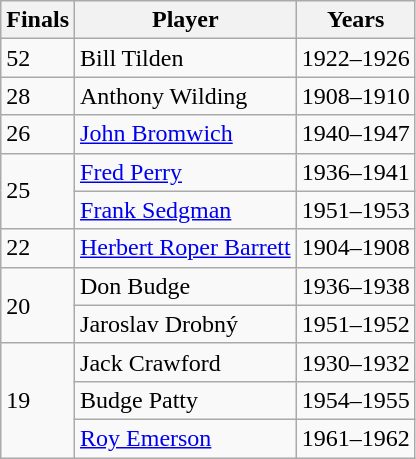<table class=wikitable style="display:inline-table;">
<tr>
<th>Finals</th>
<th>Player</th>
<th>Years</th>
</tr>
<tr>
<td>52</td>
<td> Bill Tilden</td>
<td>1922–1926</td>
</tr>
<tr>
<td>28</td>
<td> Anthony Wilding</td>
<td>1908–1910</td>
</tr>
<tr>
<td>26</td>
<td> <a href='#'>John Bromwich</a></td>
<td>1940–1947</td>
</tr>
<tr>
<td rowspan="2">25</td>
<td> <a href='#'>Fred Perry</a></td>
<td>1936–1941</td>
</tr>
<tr>
<td> <a href='#'>Frank Sedgman</a></td>
<td>1951–1953</td>
</tr>
<tr>
<td>22</td>
<td> <a href='#'>Herbert Roper Barrett</a></td>
<td>1904–1908</td>
</tr>
<tr>
<td rowspan="2">20</td>
<td> Don Budge</td>
<td>1936–1938</td>
</tr>
<tr>
<td> Jaroslav Drobný</td>
<td>1951–1952</td>
</tr>
<tr>
<td rowspan="3">19</td>
<td> Jack Crawford</td>
<td>1930–1932</td>
</tr>
<tr>
<td> Budge Patty</td>
<td>1954–1955</td>
</tr>
<tr>
<td> <a href='#'>Roy Emerson</a></td>
<td>1961–1962</td>
</tr>
</table>
